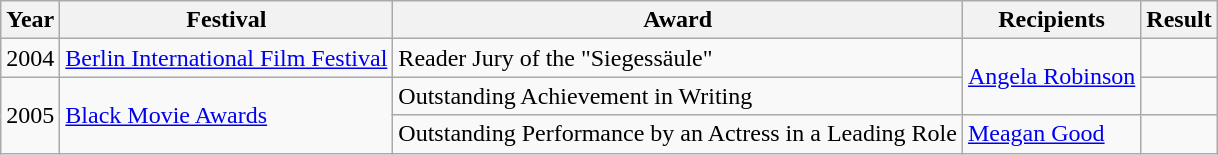<table class="wikitable">
<tr>
<th>Year</th>
<th>Festival</th>
<th>Award</th>
<th>Recipients</th>
<th>Result</th>
</tr>
<tr>
<td>2004</td>
<td><a href='#'>Berlin International Film Festival</a></td>
<td>Reader Jury of the "Siegessäule"</td>
<td rowspan=2><a href='#'>Angela Robinson</a></td>
<td></td>
</tr>
<tr>
<td rowspan=2>2005</td>
<td rowspan=2><a href='#'>Black Movie Awards</a></td>
<td>Outstanding Achievement in Writing</td>
<td></td>
</tr>
<tr>
<td>Outstanding Performance by an Actress in a Leading Role</td>
<td><a href='#'>Meagan Good</a></td>
<td></td>
</tr>
</table>
